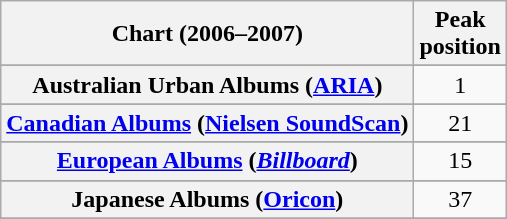<table class="wikitable sortable plainrowheaders" style="text-align:center">
<tr>
<th scope="col">Chart (2006–2007)</th>
<th scope="col">Peak<br>position</th>
</tr>
<tr>
</tr>
<tr>
<th scope="row">Australian Urban Albums (<a href='#'>ARIA</a>)</th>
<td>1</td>
</tr>
<tr>
</tr>
<tr>
</tr>
<tr>
<th scope="row"><a href='#'>Canadian Albums</a> (<a href='#'>Nielsen SoundScan</a>)</th>
<td>21</td>
</tr>
<tr>
</tr>
<tr>
<th scope="row"><a href='#'>European Albums</a> (<em><a href='#'>Billboard</a></em>)</th>
<td>15</td>
</tr>
<tr>
</tr>
<tr>
</tr>
<tr>
</tr>
<tr>
<th scope="row">Japanese Albums (<a href='#'>Oricon</a>)</th>
<td>37</td>
</tr>
<tr>
</tr>
<tr>
</tr>
<tr>
</tr>
<tr>
</tr>
<tr>
</tr>
<tr>
</tr>
<tr>
</tr>
</table>
